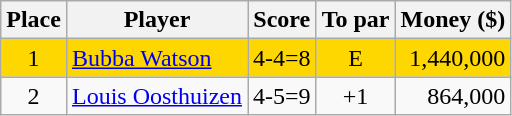<table class="wikitable">
<tr>
<th>Place</th>
<th>Player</th>
<th>Score</th>
<th>To par</th>
<th>Money ($)</th>
</tr>
<tr style="background:gold">
<td align=center>1</td>
<td> <a href='#'>Bubba Watson</a></td>
<td style="text-align:center;">4-4=8</td>
<td align=center>E</td>
<td style="text-align:right;">1,440,000</td>
</tr>
<tr>
<td align=center>2</td>
<td> <a href='#'>Louis Oosthuizen</a></td>
<td style="text-align:center;">4-5=9</td>
<td align=center>+1</td>
<td style="text-align:right;">864,000</td>
</tr>
</table>
